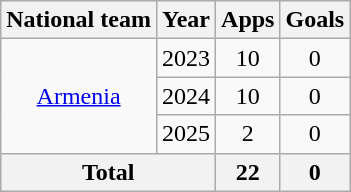<table class="wikitable" style="text-align:center">
<tr>
<th>National team</th>
<th>Year</th>
<th>Apps</th>
<th>Goals</th>
</tr>
<tr>
<td rowspan="3"><a href='#'>Armenia</a></td>
<td>2023</td>
<td>10</td>
<td>0</td>
</tr>
<tr>
<td>2024</td>
<td>10</td>
<td>0</td>
</tr>
<tr>
<td>2025</td>
<td>2</td>
<td>0</td>
</tr>
<tr>
<th colspan="2">Total</th>
<th>22</th>
<th>0</th>
</tr>
</table>
